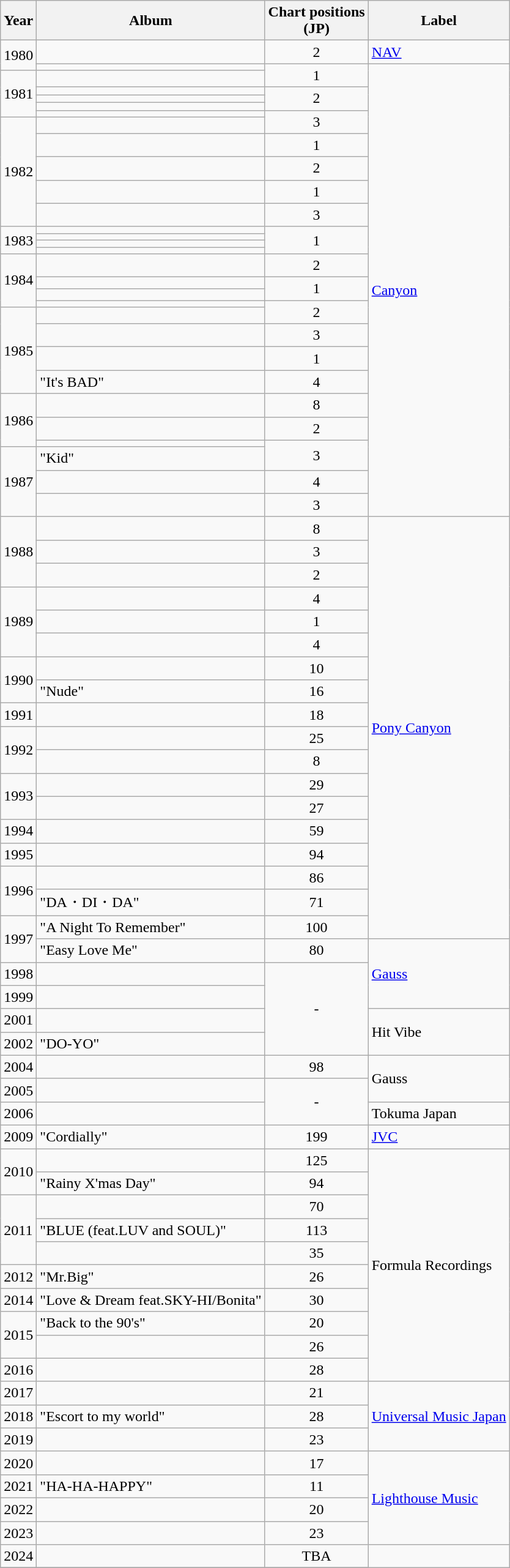<table class="wikitable">
<tr>
<th>Year</th>
<th>Album</th>
<th>Chart positions<br>(JP)</th>
<th>Label</th>
</tr>
<tr>
<td rowspan="2">1980</td>
<td></td>
<td align="center">2</td>
<td><a href='#'>NAV</a></td>
</tr>
<tr>
<td></td>
<td rowspan="2"align="center">1</td>
<td rowspan="29"><a href='#'>Canyon</a></td>
</tr>
<tr>
<td rowspan="5">1981</td>
<td></td>
</tr>
<tr>
<td></td>
<td rowspan="3"align="center">2</td>
</tr>
<tr>
<td></td>
</tr>
<tr>
<td></td>
</tr>
<tr>
<td></td>
<td rowspan="2"align="center">3</td>
</tr>
<tr>
<td rowspan="5">1982</td>
<td></td>
</tr>
<tr>
<td></td>
<td align="center">1</td>
</tr>
<tr>
<td></td>
<td align="center">2</td>
</tr>
<tr>
<td></td>
<td align="center">1</td>
</tr>
<tr>
<td></td>
<td align="center">3</td>
</tr>
<tr>
<td rowspan="4">1983</td>
<td></td>
<td rowspan="4"align="center">1</td>
</tr>
<tr>
<td></td>
</tr>
<tr>
<td></td>
</tr>
<tr>
<td></td>
</tr>
<tr>
<td rowspan="4">1984</td>
<td></td>
<td align="center">2</td>
</tr>
<tr>
<td></td>
<td rowspan="2"align="center">1</td>
</tr>
<tr>
<td></td>
</tr>
<tr>
<td></td>
<td rowspan="2"align="center">2</td>
</tr>
<tr>
<td rowspan="4">1985</td>
<td></td>
</tr>
<tr>
<td></td>
<td align="center">3</td>
</tr>
<tr>
<td></td>
<td align="center">1</td>
</tr>
<tr>
<td>"It's BAD"</td>
<td align="center">4</td>
</tr>
<tr>
<td rowspan="3">1986</td>
<td></td>
<td align="center">8</td>
</tr>
<tr>
<td></td>
<td align="center">2</td>
</tr>
<tr>
<td></td>
<td rowspan="2"align="center">3</td>
</tr>
<tr>
<td rowspan="3">1987</td>
<td>"Kid"</td>
</tr>
<tr>
<td></td>
<td align="center">4</td>
</tr>
<tr>
<td></td>
<td align="center">3</td>
</tr>
<tr>
<td rowspan="3">1988</td>
<td></td>
<td align="center">8</td>
<td rowspan="18"><a href='#'>Pony Canyon</a></td>
</tr>
<tr>
<td></td>
<td align="center">3</td>
</tr>
<tr>
<td></td>
<td align="center">2</td>
</tr>
<tr>
<td rowspan="3">1989</td>
<td></td>
<td align="center">4</td>
</tr>
<tr>
<td></td>
<td align="center">1</td>
</tr>
<tr>
<td></td>
<td align="center">4</td>
</tr>
<tr>
<td rowspan="2">1990</td>
<td></td>
<td align="center">10</td>
</tr>
<tr>
<td>"Nude"</td>
<td align="center">16</td>
</tr>
<tr>
<td>1991</td>
<td></td>
<td align="center">18</td>
</tr>
<tr>
<td rowspan="2">1992</td>
<td></td>
<td align="center">25</td>
</tr>
<tr>
<td></td>
<td align="center">8</td>
</tr>
<tr>
<td rowspan="2">1993</td>
<td></td>
<td align="center">29</td>
</tr>
<tr>
<td></td>
<td align="center">27</td>
</tr>
<tr>
<td>1994</td>
<td></td>
<td align="center">59</td>
</tr>
<tr>
<td>1995</td>
<td></td>
<td align="center">94</td>
</tr>
<tr>
<td rowspan="2">1996</td>
<td></td>
<td align="center">86</td>
</tr>
<tr>
<td>"DA・DI・DA"</td>
<td align="center">71</td>
</tr>
<tr>
<td rowspan="2">1997</td>
<td>"A Night To Remember"</td>
<td align="center">100</td>
</tr>
<tr>
<td>"Easy Love Me"</td>
<td align="center">80</td>
<td rowspan="3"><a href='#'>Gauss</a></td>
</tr>
<tr>
<td>1998</td>
<td></td>
<td rowspan="4"align="center">-</td>
</tr>
<tr>
<td>1999</td>
<td></td>
</tr>
<tr>
<td>2001</td>
<td></td>
<td rowspan="2">Hit Vibe</td>
</tr>
<tr>
<td>2002</td>
<td>"DO-YO"</td>
</tr>
<tr>
<td>2004</td>
<td></td>
<td align="center">98</td>
<td rowspan="2">Gauss</td>
</tr>
<tr>
<td>2005</td>
<td></td>
<td rowspan="2"align="center">-</td>
</tr>
<tr>
<td>2006</td>
<td></td>
<td>Tokuma Japan</td>
</tr>
<tr>
<td>2009</td>
<td>"Cordially"</td>
<td align="center">199</td>
<td><a href='#'>JVC</a></td>
</tr>
<tr>
<td rowspan="2">2010</td>
<td></td>
<td align="center">125</td>
<td rowspan="10">Formula Recordings</td>
</tr>
<tr>
<td>"Rainy X'mas Day"</td>
<td align="center">94</td>
</tr>
<tr>
<td rowspan="3">2011</td>
<td></td>
<td align="center">70</td>
</tr>
<tr>
<td>"BLUE (feat.LUV and SOUL)"</td>
<td align="center">113</td>
</tr>
<tr>
<td></td>
<td align="center">35</td>
</tr>
<tr>
<td>2012</td>
<td>"Mr.Big"</td>
<td align="center">26</td>
</tr>
<tr>
<td>2014</td>
<td>"Love & Dream feat.SKY-HI/Bonita"</td>
<td align="center">30</td>
</tr>
<tr>
<td rowspan="2">2015</td>
<td>"Back to the 90's"</td>
<td align="center">20</td>
</tr>
<tr>
<td></td>
<td align="center">26</td>
</tr>
<tr>
<td>2016</td>
<td></td>
<td align="center">28</td>
</tr>
<tr>
<td>2017</td>
<td></td>
<td align="center">21</td>
<td rowspan="3"><a href='#'>Universal Music Japan</a></td>
</tr>
<tr>
<td>2018</td>
<td>"Escort to my world"</td>
<td align="center">28</td>
</tr>
<tr>
<td>2019</td>
<td></td>
<td align="center">23</td>
</tr>
<tr>
<td>2020</td>
<td></td>
<td align="center">17</td>
<td rowspan="4"><a href='#'>Lighthouse Music</a></td>
</tr>
<tr>
<td>2021</td>
<td>"HA-HA-HAPPY"</td>
<td align="center">11</td>
</tr>
<tr>
<td>2022</td>
<td></td>
<td Align="center">20</td>
</tr>
<tr>
<td>2023</td>
<td></td>
<td align="center">23</td>
</tr>
<tr>
<td>2024</td>
<td></td>
<td align="center">TBA</td>
</tr>
<tr>
</tr>
</table>
